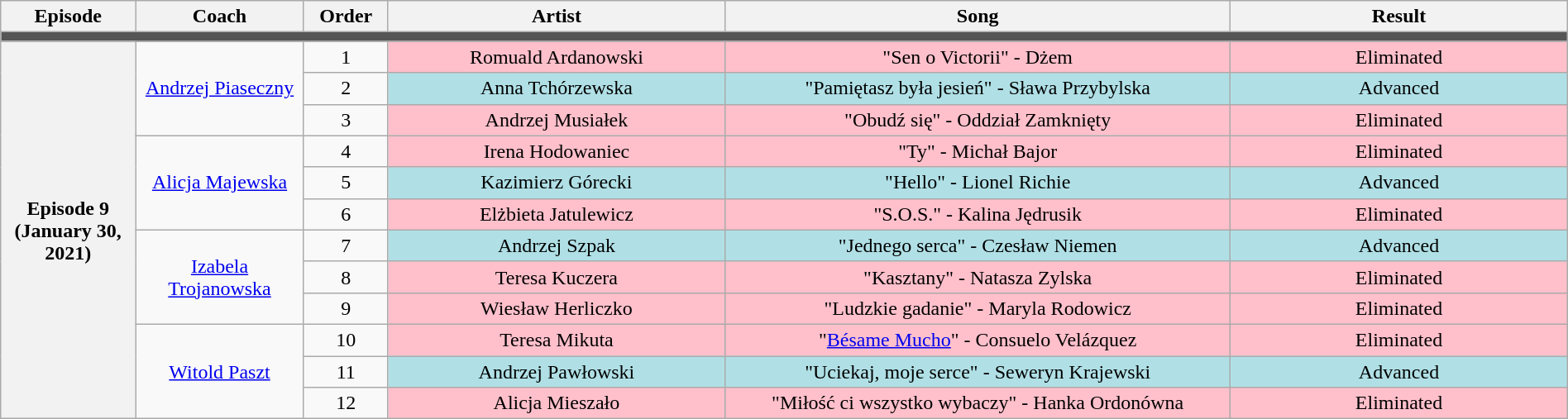<table class="wikitable" style="text-align: center; width:100%;">
<tr>
<th style="width:08%;">Episode</th>
<th style="width:10%;">Coach</th>
<th style="width:05%;">Order</th>
<th style="width:20%;">Artist</th>
<th style="width:30%;">Song</th>
<th style="width:20%;">Result</th>
</tr>
<tr>
<td colspan="24" style="background:#555;"></td>
</tr>
<tr>
<th rowspan="13">Episode 9 (January 30, 2021)</th>
</tr>
<tr>
<td rowspan="3"><a href='#'>Andrzej Piaseczny</a></td>
<td>1</td>
<td style="background:pink;">Romuald Ardanowski</td>
<td style="background:pink;">"Sen o Victorii" - Dżem</td>
<td style="background:pink;">Eliminated</td>
</tr>
<tr>
<td>2</td>
<td style="background:#b0e0e6;">Anna Tchórzewska</td>
<td style="background:#b0e0e6;">"Pamiętasz była jesień" - Sława Przybylska</td>
<td style="background:#b0e0e6;">Advanced</td>
</tr>
<tr>
<td>3</td>
<td style="background:pink;">Andrzej Musiałek</td>
<td style="background:pink;">"Obudź się" - Oddział Zamknięty</td>
<td style="background:pink;">Eliminated</td>
</tr>
<tr>
<td rowspan="3"><a href='#'>Alicja Majewska</a></td>
<td>4</td>
<td style="background:pink;">Irena Hodowaniec</td>
<td style="background:pink;">"Ty" - Michał Bajor</td>
<td style="background:pink;">Eliminated</td>
</tr>
<tr>
<td>5</td>
<td style="background:#b0e0e6;">Kazimierz Górecki</td>
<td style="background:#b0e0e6;">"Hello" - Lionel Richie</td>
<td style="background:#b0e0e6;">Advanced</td>
</tr>
<tr>
<td>6</td>
<td style="background:pink;">Elżbieta Jatulewicz</td>
<td style="background:pink;">"S.O.S." - Kalina Jędrusik</td>
<td style="background:pink;">Eliminated</td>
</tr>
<tr>
<td rowspan="3"><a href='#'>Izabela Trojanowska</a></td>
<td>7</td>
<td style="background:#b0e0e6;">Andrzej Szpak</td>
<td style="background:#b0e0e6;">"Jednego serca" - Czesław Niemen</td>
<td style="background:#b0e0e6;">Advanced</td>
</tr>
<tr>
<td>8</td>
<td style="background:pink;">Teresa Kuczera</td>
<td style="background:pink;">"Kasztany" - Natasza Zylska</td>
<td style="background:pink;">Eliminated</td>
</tr>
<tr>
<td>9</td>
<td style="background:pink;">Wiesław Herliczko</td>
<td style="background:pink;">"Ludzkie gadanie" - Maryla Rodowicz</td>
<td style="background:pink;">Eliminated</td>
</tr>
<tr>
<td rowspan="3"><a href='#'>Witold Paszt</a></td>
<td>10</td>
<td style="background:pink;">Teresa Mikuta</td>
<td style="background:pink;">"<a href='#'>Bésame Mucho</a>" - Consuelo Velázquez</td>
<td style="background:pink;">Eliminated</td>
</tr>
<tr>
<td>11</td>
<td style="background:#b0e0e6;">Andrzej Pawłowski</td>
<td style="background:#b0e0e6;">"Uciekaj, moje serce" - Seweryn Krajewski</td>
<td style="background:#b0e0e6;">Advanced</td>
</tr>
<tr>
<td>12</td>
<td style="background:pink;">Alicja Mieszało</td>
<td style="background:pink;">"Miłość ci wszystko wybaczy" - Hanka Ordonówna</td>
<td style="background:pink;">Eliminated</td>
</tr>
</table>
